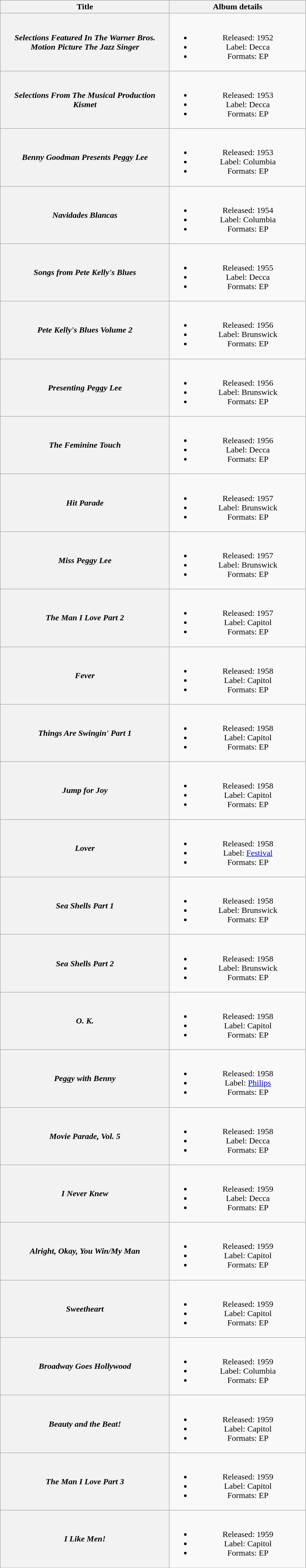<table class="wikitable plainrowheaders" style="text-align:center;">
<tr>
<th scope="col" style="width:20em;">Title</th>
<th scope="col" style="width:16em;">Album details</th>
</tr>
<tr>
<th scope="row"><em>Selections Featured In The Warner Bros. Motion Picture The Jazz Singer</em><br></th>
<td><br><ul><li>Released: 1952</li><li>Label: Decca</li><li>Formats: EP</li></ul></td>
</tr>
<tr>
<th scope="row"><em>Selections From The Musical Production Kismet</em><br></th>
<td><br><ul><li>Released: 1953</li><li>Label: Decca</li><li>Formats: EP</li></ul></td>
</tr>
<tr>
<th scope="row"><em>Benny Goodman Presents Peggy Lee</em><br></th>
<td><br><ul><li>Released: 1953</li><li>Label: Columbia</li><li>Formats: EP</li></ul></td>
</tr>
<tr>
<th scope="row"><em>Navidades Blancas</em><br></th>
<td><br><ul><li>Released: 1954</li><li>Label: Columbia</li><li>Formats: EP</li></ul></td>
</tr>
<tr>
<th scope="row"><em>Songs from Pete Kelly's Blues</em></th>
<td><br><ul><li>Released: 1955</li><li>Label: Decca</li><li>Formats: EP</li></ul></td>
</tr>
<tr>
<th scope="row"><em>Pete Kelly's Blues Volume 2</em></th>
<td><br><ul><li>Released: 1956</li><li>Label: Brunswick</li><li>Formats: EP</li></ul></td>
</tr>
<tr>
<th scope="row"><em>Presenting Peggy Lee</em></th>
<td><br><ul><li>Released: 1956</li><li>Label: Brunswick</li><li>Formats: EP</li></ul></td>
</tr>
<tr>
<th scope="row"><em>The Feminine Touch</em><br></th>
<td><br><ul><li>Released: 1956</li><li>Label: Decca</li><li>Formats: EP</li></ul></td>
</tr>
<tr>
<th scope="row"><em>Hit Parade</em><br></th>
<td><br><ul><li>Released: 1957</li><li>Label: Brunswick</li><li>Formats: EP</li></ul></td>
</tr>
<tr>
<th scope="row"><em>Miss Peggy Lee</em></th>
<td><br><ul><li>Released: 1957</li><li>Label: Brunswick</li><li>Formats: EP</li></ul></td>
</tr>
<tr>
<th scope="row"><em>The Man I Love Part 2</em></th>
<td><br><ul><li>Released: 1957</li><li>Label: Capitol</li><li>Formats: EP</li></ul></td>
</tr>
<tr>
<th scope="row"><em>Fever</em></th>
<td><br><ul><li>Released: 1958</li><li>Label: Capitol</li><li>Formats: EP</li></ul></td>
</tr>
<tr>
<th scope="row"><em>Things Are Swingin' Part 1</em></th>
<td><br><ul><li>Released: 1958</li><li>Label: Capitol</li><li>Formats: EP</li></ul></td>
</tr>
<tr>
<th scope="row"><em>Jump for Joy</em></th>
<td><br><ul><li>Released: 1958</li><li>Label: Capitol</li><li>Formats: EP</li></ul></td>
</tr>
<tr>
<th scope="row"><em>Lover</em><br></th>
<td><br><ul><li>Released: 1958</li><li>Label: <a href='#'>Festival</a></li><li>Formats: EP</li></ul></td>
</tr>
<tr>
<th scope="row"><em>Sea Shells Part 1</em></th>
<td><br><ul><li>Released: 1958</li><li>Label: Brunswick</li><li>Formats: EP</li></ul></td>
</tr>
<tr>
<th scope="row"><em>Sea Shells Part 2</em></th>
<td><br><ul><li>Released: 1958</li><li>Label: Brunswick</li><li>Formats: EP</li></ul></td>
</tr>
<tr>
<th scope="row"><em>O. K.</em></th>
<td><br><ul><li>Released: 1958</li><li>Label: Capitol</li><li>Formats: EP</li></ul></td>
</tr>
<tr>
<th scope="row"><em>Peggy with Benny</em><br></th>
<td><br><ul><li>Released: 1958</li><li>Label: <a href='#'>Philips</a></li><li>Formats: EP</li></ul></td>
</tr>
<tr>
<th scope="row"><em>Movie Parade, Vol. 5</em></th>
<td><br><ul><li>Released: 1958</li><li>Label: Decca</li><li>Formats: EP</li></ul></td>
</tr>
<tr>
<th scope="row"><em>I Never Knew</em></th>
<td><br><ul><li>Released: 1959</li><li>Label: Decca</li><li>Formats: EP</li></ul></td>
</tr>
<tr>
<th scope="row"><em>Alright, Okay, You Win/My Man</em></th>
<td><br><ul><li>Released: 1959</li><li>Label: Capitol</li><li>Formats: EP</li></ul></td>
</tr>
<tr>
<th scope="row"><em>Sweetheart</em></th>
<td><br><ul><li>Released: 1959</li><li>Label: Capitol</li><li>Formats: EP</li></ul></td>
</tr>
<tr>
<th scope="row"><em>Broadway Goes Hollywood</em><br></th>
<td><br><ul><li>Released: 1959</li><li>Label: Columbia</li><li>Formats: EP</li></ul></td>
</tr>
<tr>
<th scope="row"><em>Beauty and the Beat!</em><br></th>
<td><br><ul><li>Released: 1959</li><li>Label: Capitol</li><li>Formats: EP</li></ul></td>
</tr>
<tr>
<th scope="row"><em>The Man I Love Part 3</em></th>
<td><br><ul><li>Released: 1959</li><li>Label: Capitol</li><li>Formats: EP</li></ul></td>
</tr>
<tr>
<th scope="row"><em>I Like Men!</em></th>
<td><br><ul><li>Released: 1959</li><li>Label: Capitol</li><li>Formats: EP</li></ul></td>
</tr>
<tr>
</tr>
</table>
